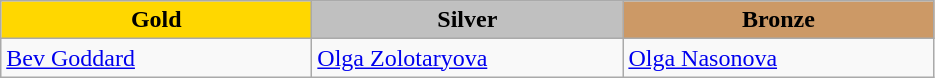<table class="wikitable" style="text-align:left">
<tr align="center">
<td width=200 bgcolor=gold><strong>Gold</strong></td>
<td width=200 bgcolor=silver><strong>Silver</strong></td>
<td width=200 bgcolor=CC9966><strong>Bronze</strong></td>
</tr>
<tr>
<td><a href='#'>Bev Goddard</a><br><em></em></td>
<td><a href='#'>Olga Zolotaryova</a><br><em></em></td>
<td><a href='#'>Olga Nasonova</a><br><em></em></td>
</tr>
</table>
